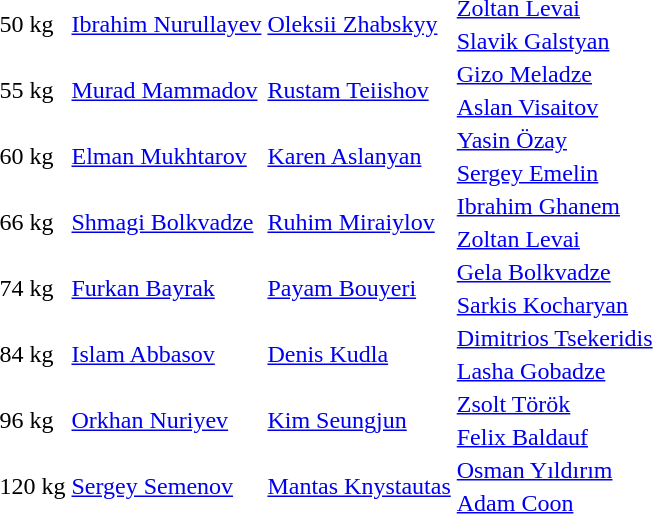<table>
<tr>
<td rowspan=2>50 kg</td>
<td rowspan=2> <a href='#'>Ibrahim Nurullayev</a></td>
<td rowspan=2> <a href='#'>Oleksii Zhabskyy</a></td>
<td> <a href='#'>Zoltan Levai</a></td>
</tr>
<tr>
<td> <a href='#'>Slavik Galstyan</a></td>
</tr>
<tr>
<td rowspan=2>55 kg</td>
<td rowspan=2> <a href='#'>Murad Mammadov</a></td>
<td rowspan=2> <a href='#'>Rustam Teiishov</a></td>
<td> <a href='#'>Gizo Meladze</a></td>
</tr>
<tr>
<td> <a href='#'>Aslan Visaitov</a></td>
</tr>
<tr>
<td rowspan=2>60 kg</td>
<td rowspan=2> <a href='#'>Elman Mukhtarov</a></td>
<td rowspan=2> <a href='#'>Karen Aslanyan</a></td>
<td> <a href='#'>Yasin Özay</a></td>
</tr>
<tr>
<td> <a href='#'>Sergey Emelin</a></td>
</tr>
<tr>
<td rowspan=2>66 kg</td>
<td rowspan=2> <a href='#'>Shmagi Bolkvadze</a></td>
<td rowspan=2> <a href='#'>Ruhim Miraiylov</a></td>
<td> <a href='#'>Ibrahim Ghanem</a></td>
</tr>
<tr>
<td> <a href='#'>Zoltan Levai</a></td>
</tr>
<tr>
<td rowspan=2>74 kg</td>
<td rowspan=2> <a href='#'>Furkan Bayrak</a></td>
<td rowspan=2> <a href='#'>Payam Bouyeri</a></td>
<td> <a href='#'>Gela Bolkvadze</a></td>
</tr>
<tr>
<td> <a href='#'>Sarkis Kocharyan</a></td>
</tr>
<tr>
<td rowspan=2>84 kg</td>
<td rowspan=2> <a href='#'>Islam Abbasov</a></td>
<td rowspan=2> <a href='#'>Denis Kudla</a></td>
<td> <a href='#'>Dimitrios Tsekeridis</a></td>
</tr>
<tr>
<td> <a href='#'>Lasha Gobadze</a></td>
</tr>
<tr>
<td rowspan=2>96 kg</td>
<td rowspan=2> <a href='#'>Orkhan Nuriyev</a></td>
<td rowspan=2> <a href='#'>Kim Seungjun</a></td>
<td> <a href='#'>Zsolt Török</a></td>
</tr>
<tr>
<td> <a href='#'>Felix Baldauf</a></td>
</tr>
<tr>
<td rowspan=2>120 kg</td>
<td rowspan=2> <a href='#'>Sergey Semenov</a></td>
<td rowspan=2> <a href='#'>Mantas Knystautas</a></td>
<td> <a href='#'>Osman Yıldırım</a></td>
</tr>
<tr>
<td> <a href='#'>Adam Coon</a></td>
</tr>
</table>
